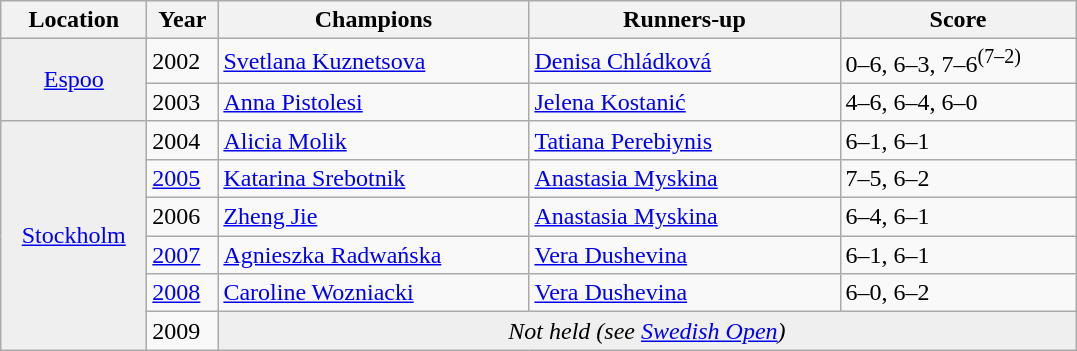<table class=wikitable>
<tr>
<th style="width:90px">Location</th>
<th style="width:40px">Year</th>
<th style="width:200px">Champions</th>
<th style="width:200px">Runners-up</th>
<th style="width:150px" class="unsortable">Score</th>
</tr>
<tr>
<td align="center" rowspan="2" style="background:#efefef"><a href='#'>Espoo</a></td>
<td>2002</td>
<td> <a href='#'>Svetlana Kuznetsova</a></td>
<td> <a href='#'>Denisa Chládková</a></td>
<td>0–6, 6–3, 7–6<sup>(7–2)</sup></td>
</tr>
<tr>
<td>2003</td>
<td> <a href='#'>Anna Pistolesi</a></td>
<td> <a href='#'>Jelena Kostanić</a></td>
<td>4–6, 6–4, 6–0</td>
</tr>
<tr>
<td align="center" rowspan="6" style="background:#efefef"><a href='#'>Stockholm</a></td>
<td>2004</td>
<td> <a href='#'>Alicia Molik</a></td>
<td> <a href='#'>Tatiana Perebiynis</a></td>
<td>6–1, 6–1</td>
</tr>
<tr>
<td><a href='#'>2005</a></td>
<td> <a href='#'>Katarina Srebotnik</a></td>
<td> <a href='#'>Anastasia Myskina</a></td>
<td>7–5, 6–2</td>
</tr>
<tr>
<td>2006</td>
<td> <a href='#'>Zheng Jie</a></td>
<td> <a href='#'>Anastasia Myskina</a></td>
<td>6–4, 6–1</td>
</tr>
<tr>
<td><a href='#'>2007</a></td>
<td> <a href='#'>Agnieszka Radwańska</a></td>
<td> <a href='#'>Vera Dushevina</a></td>
<td>6–1, 6–1</td>
</tr>
<tr>
<td><a href='#'>2008</a></td>
<td> <a href='#'>Caroline Wozniacki</a></td>
<td> <a href='#'>Vera Dushevina</a></td>
<td>6–0, 6–2</td>
</tr>
<tr>
<td>2009</td>
<td colspan=3 align=center style="background:#efefef"><em>Not held (see <a href='#'>Swedish Open</a>)</em></td>
</tr>
</table>
